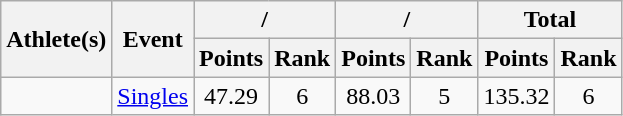<table class="wikitable">
<tr>
<th rowspan="2">Athlete(s)</th>
<th rowspan="2">Event</th>
<th colspan="2">/</th>
<th colspan="2">/</th>
<th colspan="2">Total</th>
</tr>
<tr>
<th>Points</th>
<th>Rank</th>
<th>Points</th>
<th>Rank</th>
<th>Points</th>
<th>Rank</th>
</tr>
<tr>
<td></td>
<td><a href='#'>Singles</a></td>
<td align="center">47.29</td>
<td align="center">6</td>
<td align="center">88.03</td>
<td align="center">5</td>
<td align="center">135.32</td>
<td align="center">6</td>
</tr>
</table>
